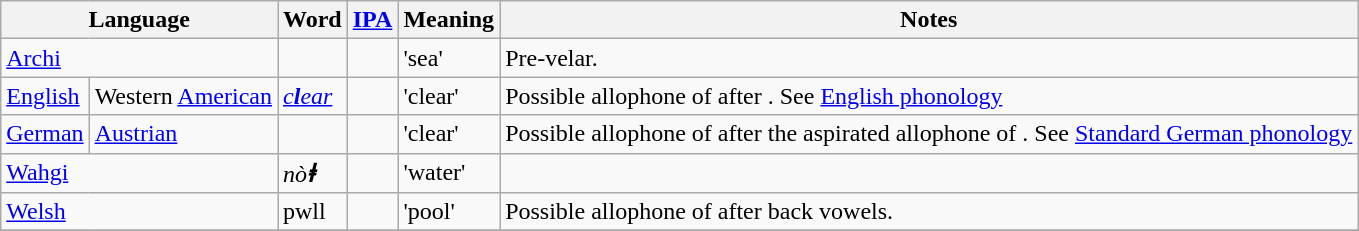<table class="wikitable">
<tr>
<th colspan=2>Language</th>
<th>Word</th>
<th><a href='#'>IPA</a></th>
<th>Meaning</th>
<th>Notes</th>
</tr>
<tr>
<td colspan=2><a href='#'>Archi</a></td>
<td></td>
<td></td>
<td>'sea'</td>
<td>Pre-velar.</td>
</tr>
<tr>
<td><a href='#'>English</a></td>
<td>Western <a href='#'>American</a></td>
<td><a href='#'><em>c<strong>l</strong>ear</em></a></td>
<td></td>
<td>'clear'</td>
<td>Possible allophone of  after . See <a href='#'>English phonology</a></td>
</tr>
<tr>
<td><a href='#'>German</a></td>
<td><a href='#'>Austrian</a></td>
<td></td>
<td></td>
<td>'clear'</td>
<td>Possible allophone of  after the aspirated allophone of . See <a href='#'>Standard German phonology</a></td>
</tr>
<tr>
<td colspan=2><a href='#'>Wahgi</a></td>
<td><em>nò<strong>ⱡ<strong><em></td>
<td></td>
<td>'water'</td>
<td></td>
</tr>
<tr>
<td colspan=2><a href='#'>Welsh</a></td>
<td>pw</strong>ll<strong></td>
<td></td>
<td>'pool'</td>
<td>Possible allophone of  after back vowels.</td>
</tr>
<tr>
</tr>
</table>
